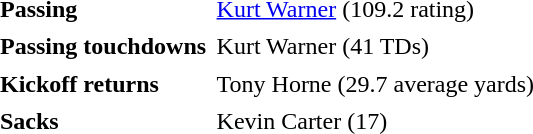<table cellpadding="3" cellspacing="1">
<tr>
</tr>
<tr>
<td><strong>Passing</strong></td>
<td><a href='#'>Kurt Warner</a> (109.2 rating)</td>
</tr>
<tr>
<td><strong>Passing touchdowns</strong></td>
<td>Kurt Warner (41 TDs)</td>
</tr>
<tr>
<td><strong>Kickoff returns</strong></td>
<td>Tony Horne (29.7 average yards)</td>
</tr>
<tr>
<td><strong>Sacks</strong></td>
<td>Kevin Carter (17)</td>
</tr>
</table>
